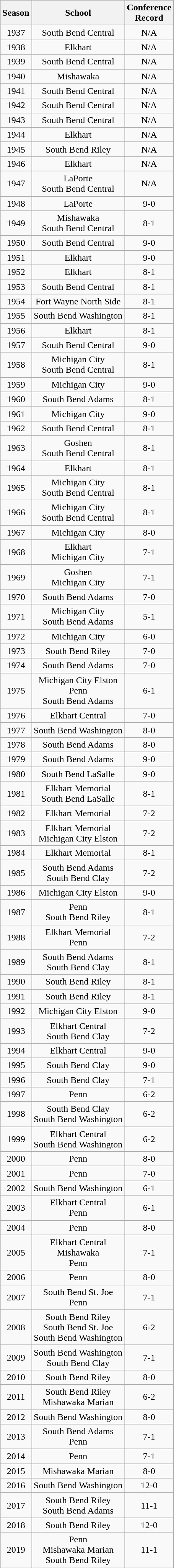<table class="wikitable" style="text-align:center;">
<tr>
<th>Season</th>
<th>School</th>
<th>Conference<br>Record</th>
</tr>
<tr>
<td>1937</td>
<td>South Bend Central</td>
<td>N/A</td>
</tr>
<tr>
<td>1938</td>
<td>Elkhart</td>
<td>N/A</td>
</tr>
<tr>
<td>1939</td>
<td>South Bend Central</td>
<td>N/A</td>
</tr>
<tr>
<td>1940</td>
<td>Mishawaka</td>
<td>N/A</td>
</tr>
<tr>
<td>1941</td>
<td>South Bend Central</td>
<td>N/A</td>
</tr>
<tr>
<td>1942</td>
<td>South Bend Central</td>
<td>N/A</td>
</tr>
<tr>
<td>1943</td>
<td>South Bend Central</td>
<td>N/A</td>
</tr>
<tr>
<td>1944</td>
<td>Elkhart</td>
<td>N/A</td>
</tr>
<tr>
<td>1945</td>
<td>South Bend Riley</td>
<td>N/A</td>
</tr>
<tr>
<td>1946</td>
<td>Elkhart</td>
<td>N/A</td>
</tr>
<tr>
<td>1947</td>
<td>LaPorte<br>South Bend Central</td>
<td>N/A</td>
</tr>
<tr>
<td>1948</td>
<td>LaPorte</td>
<td>9-0</td>
</tr>
<tr>
<td>1949</td>
<td>Mishawaka<br>South Bend Central</td>
<td>8-1</td>
</tr>
<tr>
<td>1950</td>
<td>South Bend Central</td>
<td>9-0</td>
</tr>
<tr>
<td>1951</td>
<td>Elkhart</td>
<td>9-0</td>
</tr>
<tr>
<td>1952</td>
<td>Elkhart</td>
<td>8-1</td>
</tr>
<tr>
<td>1953</td>
<td>South Bend Central</td>
<td>8-1</td>
</tr>
<tr>
<td>1954</td>
<td>Fort Wayne North Side</td>
<td>8-1</td>
</tr>
<tr>
<td>1955</td>
<td>South Bend Washington</td>
<td>8-1</td>
</tr>
<tr>
<td>1956</td>
<td>Elkhart</td>
<td>8-1</td>
</tr>
<tr>
<td>1957</td>
<td>South Bend Central</td>
<td>9-0</td>
</tr>
<tr>
<td>1958</td>
<td>Michigan City<br>South Bend Central</td>
<td>8-1</td>
</tr>
<tr>
<td>1959</td>
<td>Michigan City</td>
<td>9-0</td>
</tr>
<tr>
<td>1960</td>
<td>South Bend Adams</td>
<td>8-1</td>
</tr>
<tr>
<td>1961</td>
<td>Michigan City</td>
<td>9-0</td>
</tr>
<tr>
<td>1962</td>
<td>South Bend Central</td>
<td>8-1</td>
</tr>
<tr>
<td>1963</td>
<td>Goshen<br>South Bend Central</td>
<td>8-1</td>
</tr>
<tr>
<td>1964</td>
<td>Elkhart</td>
<td>8-1</td>
</tr>
<tr>
<td>1965</td>
<td>Michigan City<br>South Bend Central</td>
<td>8-1</td>
</tr>
<tr>
<td>1966</td>
<td>Michigan City<br>South Bend Central</td>
<td>8-1</td>
</tr>
<tr>
<td>1967</td>
<td>Michigan City</td>
<td>8-0</td>
</tr>
<tr>
<td>1968</td>
<td>Elkhart<br>Michigan City</td>
<td>7-1</td>
</tr>
<tr>
<td>1969</td>
<td>Goshen<br>Michigan City</td>
<td>7-1</td>
</tr>
<tr>
<td>1970</td>
<td>South Bend Adams</td>
<td>7-0</td>
</tr>
<tr>
<td>1971</td>
<td>Michigan City<br>South Bend Adams</td>
<td>5-1</td>
</tr>
<tr>
<td>1972</td>
<td>Michigan City</td>
<td>6-0</td>
</tr>
<tr>
<td>1973</td>
<td>South Bend Riley</td>
<td>7-0</td>
</tr>
<tr>
<td>1974</td>
<td>South Bend Adams</td>
<td>7-0</td>
</tr>
<tr>
<td>1975</td>
<td>Michigan City Elston<br>Penn<br>South Bend Adams</td>
<td>6-1</td>
</tr>
<tr>
<td>1976</td>
<td>Elkhart Central</td>
<td>7-0</td>
</tr>
<tr>
<td>1977</td>
<td>South Bend Washington</td>
<td>8-0</td>
</tr>
<tr>
<td>1978</td>
<td>South Bend Adams</td>
<td>8-0</td>
</tr>
<tr>
<td>1979</td>
<td>South Bend Adams</td>
<td>9-0</td>
</tr>
<tr>
<td>1980</td>
<td>South Bend LaSalle</td>
<td>9-0</td>
</tr>
<tr>
<td>1981</td>
<td>Elkhart Memorial<br>South Bend LaSalle</td>
<td>8-1</td>
</tr>
<tr>
<td>1982</td>
<td>Elkhart Memorial</td>
<td>7-2</td>
</tr>
<tr>
<td>1983</td>
<td>Elkhart Memorial<br>Michigan City Elston</td>
<td>7-2</td>
</tr>
<tr>
<td>1984</td>
<td>Elkhart Memorial</td>
<td>8-1</td>
</tr>
<tr>
<td>1985</td>
<td>South Bend Adams<br>South Bend Clay</td>
<td>7-2</td>
</tr>
<tr>
<td>1986</td>
<td>Michigan City Elston</td>
<td>9-0</td>
</tr>
<tr>
<td>1987</td>
<td>Penn<br>South Bend Riley</td>
<td>8-1</td>
</tr>
<tr>
<td>1988</td>
<td>Elkhart Memorial<br>Penn</td>
<td>7-2</td>
</tr>
<tr>
<td>1989</td>
<td>South Bend Adams<br>South Bend Clay</td>
<td>8-1</td>
</tr>
<tr>
<td>1990</td>
<td>South Bend Riley</td>
<td>8-1</td>
</tr>
<tr>
<td>1991</td>
<td>South Bend Riley</td>
<td>8-1</td>
</tr>
<tr>
<td>1992</td>
<td>Michigan City Elston</td>
<td>9-0</td>
</tr>
<tr>
<td>1993</td>
<td>Elkhart Central<br>South Bend Clay</td>
<td>7-2</td>
</tr>
<tr>
<td>1994</td>
<td>Elkhart Central</td>
<td>9-0</td>
</tr>
<tr>
<td>1995</td>
<td>South Bend Clay</td>
<td>9-0</td>
</tr>
<tr>
<td>1996</td>
<td>South Bend Clay</td>
<td>7-1</td>
</tr>
<tr>
<td>1997</td>
<td>Penn</td>
<td>6-2</td>
</tr>
<tr>
<td>1998</td>
<td>South Bend Clay<br>South Bend Washington</td>
<td>6-2</td>
</tr>
<tr>
<td>1999</td>
<td>Elkhart Central<br>South Bend Washington</td>
<td>6-2</td>
</tr>
<tr>
<td>2000</td>
<td>Penn</td>
<td>8-0</td>
</tr>
<tr>
<td>2001</td>
<td>Penn</td>
<td>7-0</td>
</tr>
<tr>
<td>2002</td>
<td>South Bend Washington</td>
<td>6-1</td>
</tr>
<tr>
<td>2003</td>
<td>Elkhart Central<br>Penn</td>
<td>6-1</td>
</tr>
<tr>
<td>2004</td>
<td>Penn</td>
<td>8-0</td>
</tr>
<tr>
<td>2005</td>
<td>Elkhart Central<br>Mishawaka<br>Penn</td>
<td>7-1</td>
</tr>
<tr>
<td>2006</td>
<td>Penn</td>
<td>8-0</td>
</tr>
<tr>
<td>2007</td>
<td>South Bend St. Joe<br>Penn</td>
<td>7-1</td>
</tr>
<tr>
<td>2008</td>
<td>South Bend Riley<br>South Bend St. Joe<br>South Bend Washington</td>
<td>6-2</td>
</tr>
<tr>
<td>2009</td>
<td>South Bend Washington<br>South Bend Clay</td>
<td>7-1</td>
</tr>
<tr>
<td>2010</td>
<td>South Bend Riley</td>
<td>8-0</td>
</tr>
<tr>
<td>2011</td>
<td>South Bend Riley<br>Mishawaka Marian</td>
<td>6-2</td>
</tr>
<tr>
<td>2012</td>
<td>South Bend Washington</td>
<td>8-0</td>
</tr>
<tr>
<td>2013</td>
<td>South Bend Adams<br>Penn</td>
<td>7-1</td>
</tr>
<tr>
<td>2014</td>
<td>Penn</td>
<td>7-1</td>
</tr>
<tr>
<td>2015</td>
<td>Mishawaka Marian</td>
<td>8-0</td>
</tr>
<tr>
<td>2016</td>
<td>South Bend Washington</td>
<td>12-0</td>
</tr>
<tr>
<td>2017</td>
<td>South Bend Riley<br>South Bend Adams</td>
<td>11-1</td>
</tr>
<tr>
<td>2018</td>
<td>South Bend Riley</td>
<td>12-0</td>
</tr>
<tr>
<td>2019</td>
<td>Penn<br>Mishawaka Marian<br>South Bend Riley</td>
<td>11-1</td>
</tr>
</table>
